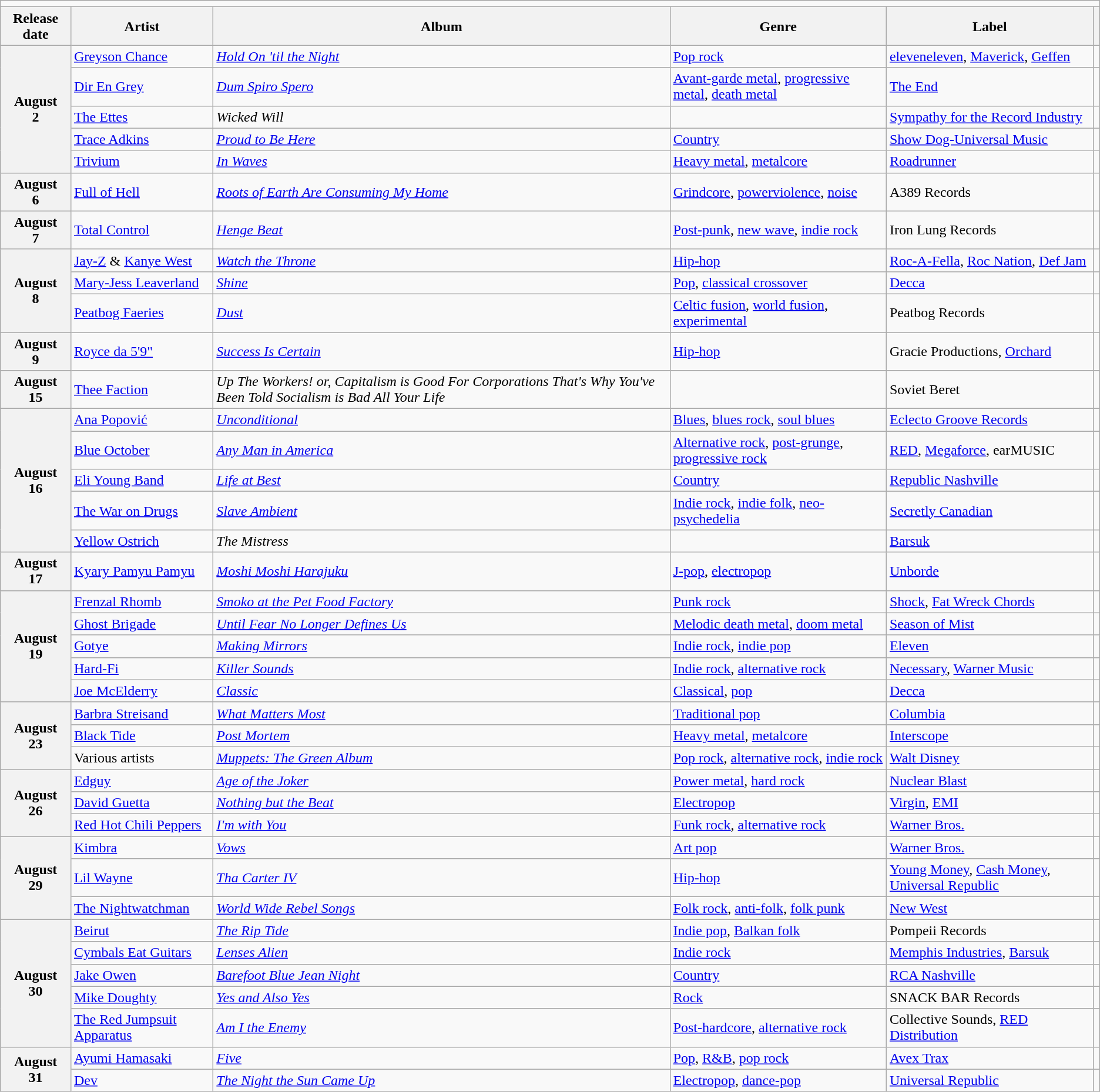<table class="wikitable plainrowheaders">
<tr>
<td colspan="6" style="text-align:center;"></td>
</tr>
<tr>
<th scope="col">Release date</th>
<th scope="col">Artist</th>
<th scope="col">Album</th>
<th scope="col">Genre</th>
<th scope="col">Label</th>
<th scope="col"></th>
</tr>
<tr>
<th scope="row" rowspan="5" style="text-align:center;">August<br>2</th>
<td><a href='#'>Greyson Chance</a></td>
<td><em><a href='#'>Hold On 'til the Night</a></em></td>
<td><a href='#'>Pop rock</a></td>
<td><a href='#'>eleveneleven</a>, <a href='#'>Maverick</a>, <a href='#'>Geffen</a></td>
<td></td>
</tr>
<tr>
<td><a href='#'>Dir En Grey</a></td>
<td><em><a href='#'>Dum Spiro Spero</a></em></td>
<td><a href='#'>Avant-garde metal</a>, <a href='#'>progressive metal</a>, <a href='#'>death metal</a></td>
<td><a href='#'>The End</a></td>
<td></td>
</tr>
<tr>
<td><a href='#'>The Ettes</a></td>
<td><em>Wicked Will</em></td>
<td></td>
<td><a href='#'>Sympathy for the Record Industry</a></td>
<td></td>
</tr>
<tr>
<td><a href='#'>Trace Adkins</a></td>
<td><em><a href='#'>Proud to Be Here</a></em></td>
<td><a href='#'>Country</a></td>
<td><a href='#'>Show Dog-Universal Music</a></td>
<td></td>
</tr>
<tr>
<td><a href='#'>Trivium</a></td>
<td><em><a href='#'>In Waves</a></em></td>
<td><a href='#'>Heavy metal</a>, <a href='#'>metalcore</a></td>
<td><a href='#'>Roadrunner</a></td>
<td></td>
</tr>
<tr>
<th scope="row" style="text-align:center;">August<br>6</th>
<td><a href='#'>Full of Hell</a></td>
<td><em><a href='#'>Roots of Earth Are Consuming My Home</a></em></td>
<td><a href='#'>Grindcore</a>, <a href='#'>powerviolence</a>, <a href='#'>noise</a></td>
<td>A389 Records</td>
<td></td>
</tr>
<tr>
<th scope="row" style="text-align:center;">August<br>7</th>
<td><a href='#'>Total Control</a></td>
<td><em><a href='#'>Henge Beat</a></em></td>
<td><a href='#'>Post-punk</a>, <a href='#'>new wave</a>, <a href='#'>indie rock</a></td>
<td>Iron Lung Records</td>
<td></td>
</tr>
<tr>
<th scope="row" rowspan="3" style="text-align:center;">August<br>8</th>
<td><a href='#'>Jay-Z</a> & <a href='#'>Kanye West</a></td>
<td><em><a href='#'>Watch the Throne</a></em></td>
<td><a href='#'>Hip-hop</a></td>
<td><a href='#'>Roc-A-Fella</a>, <a href='#'>Roc Nation</a>, <a href='#'>Def Jam</a></td>
<td></td>
</tr>
<tr>
<td><a href='#'>Mary-Jess Leaverland</a></td>
<td><em><a href='#'>Shine</a></em></td>
<td><a href='#'>Pop</a>, <a href='#'>classical crossover</a></td>
<td><a href='#'>Decca</a></td>
<td></td>
</tr>
<tr>
<td><a href='#'>Peatbog Faeries</a></td>
<td><em><a href='#'>Dust</a></em></td>
<td><a href='#'>Celtic fusion</a>, <a href='#'>world fusion</a>, <a href='#'>experimental</a></td>
<td>Peatbog Records</td>
<td></td>
</tr>
<tr>
<th scope="row" style="text-align:center;">August<br>9</th>
<td><a href='#'>Royce da 5'9"</a></td>
<td><em><a href='#'>Success Is Certain</a></em></td>
<td><a href='#'>Hip-hop</a></td>
<td>Gracie Productions, <a href='#'>Orchard</a></td>
<td></td>
</tr>
<tr>
<th scope="row" style="text-align:center;">August<br>15</th>
<td><a href='#'>Thee Faction</a></td>
<td><em>Up The Workers! or, Capitalism is Good For Corporations That's Why You've Been Told Socialism is Bad All Your Life</em></td>
<td></td>
<td>Soviet Beret</td>
<td></td>
</tr>
<tr>
<th scope="row" rowspan="5" style="text-align:center;">August<br>16</th>
<td><a href='#'>Ana Popović</a></td>
<td><em><a href='#'>Unconditional</a></em></td>
<td><a href='#'>Blues</a>, <a href='#'>blues rock</a>, <a href='#'>soul blues</a></td>
<td><a href='#'>Eclecto Groove Records</a></td>
<td></td>
</tr>
<tr>
<td><a href='#'>Blue October</a></td>
<td><em><a href='#'>Any Man in America</a></em></td>
<td><a href='#'>Alternative rock</a>, <a href='#'>post-grunge</a>, <a href='#'>progressive rock</a></td>
<td><a href='#'>RED</a>, <a href='#'>Megaforce</a>, earMUSIC</td>
<td></td>
</tr>
<tr>
<td><a href='#'>Eli Young Band</a></td>
<td><em><a href='#'>Life at Best</a></em></td>
<td><a href='#'>Country</a></td>
<td><a href='#'>Republic Nashville</a></td>
<td></td>
</tr>
<tr>
<td><a href='#'>The War on Drugs</a></td>
<td><em><a href='#'>Slave Ambient</a></em></td>
<td><a href='#'>Indie rock</a>, <a href='#'>indie folk</a>, <a href='#'>neo-psychedelia</a></td>
<td><a href='#'>Secretly Canadian</a></td>
<td></td>
</tr>
<tr>
<td><a href='#'>Yellow Ostrich</a></td>
<td><em>The Mistress</em></td>
<td></td>
<td><a href='#'>Barsuk</a></td>
<td></td>
</tr>
<tr>
<th scope="row" style="text-align:center;">August<br>17</th>
<td><a href='#'>Kyary Pamyu Pamyu</a></td>
<td><em><a href='#'>Moshi Moshi Harajuku</a></em></td>
<td><a href='#'>J-pop</a>, <a href='#'>electropop</a></td>
<td><a href='#'>Unborde</a></td>
<td></td>
</tr>
<tr>
<th scope="row" rowspan="5" style="text-align:center;">August<br>19</th>
<td><a href='#'>Frenzal Rhomb</a></td>
<td><em><a href='#'>Smoko at the Pet Food Factory</a></em></td>
<td><a href='#'>Punk rock</a></td>
<td><a href='#'>Shock</a>, <a href='#'>Fat Wreck Chords</a></td>
<td></td>
</tr>
<tr>
<td><a href='#'>Ghost Brigade</a></td>
<td><em><a href='#'>Until Fear No Longer Defines Us</a></em></td>
<td><a href='#'>Melodic death metal</a>, <a href='#'>doom metal</a></td>
<td><a href='#'>Season of Mist</a></td>
<td></td>
</tr>
<tr>
<td><a href='#'>Gotye</a></td>
<td><em><a href='#'>Making Mirrors</a></em></td>
<td><a href='#'>Indie rock</a>, <a href='#'>indie pop</a></td>
<td><a href='#'>Eleven</a></td>
<td></td>
</tr>
<tr>
<td><a href='#'>Hard-Fi</a></td>
<td><em><a href='#'>Killer Sounds</a></em></td>
<td><a href='#'>Indie rock</a>, <a href='#'>alternative rock</a></td>
<td><a href='#'>Necessary</a>, <a href='#'>Warner Music</a></td>
<td></td>
</tr>
<tr>
<td><a href='#'>Joe McElderry</a></td>
<td><em><a href='#'>Classic</a></em></td>
<td><a href='#'>Classical</a>, <a href='#'>pop</a></td>
<td><a href='#'>Decca</a></td>
<td></td>
</tr>
<tr>
<th scope="row" rowspan="3" style="text-align:center;">August<br>23</th>
<td><a href='#'>Barbra Streisand</a></td>
<td><em><a href='#'>What Matters Most</a></em></td>
<td><a href='#'>Traditional pop</a></td>
<td><a href='#'>Columbia</a></td>
<td></td>
</tr>
<tr>
<td><a href='#'>Black Tide</a></td>
<td><em><a href='#'>Post Mortem</a></em></td>
<td><a href='#'>Heavy metal</a>, <a href='#'>metalcore</a></td>
<td><a href='#'>Interscope</a></td>
<td></td>
</tr>
<tr>
<td>Various artists</td>
<td><em><a href='#'>Muppets: The Green Album</a></em></td>
<td><a href='#'>Pop rock</a>, <a href='#'>alternative rock</a>, <a href='#'>indie rock</a></td>
<td><a href='#'>Walt Disney</a></td>
<td></td>
</tr>
<tr>
<th scope="row" rowspan="3" style="text-align:center;">August<br>26</th>
<td><a href='#'>Edguy</a></td>
<td><em><a href='#'>Age of the Joker</a></em></td>
<td><a href='#'>Power metal</a>, <a href='#'>hard rock</a></td>
<td><a href='#'>Nuclear Blast</a></td>
<td></td>
</tr>
<tr>
<td><a href='#'>David Guetta</a></td>
<td><em><a href='#'>Nothing but the Beat</a></em></td>
<td><a href='#'>Electropop</a></td>
<td><a href='#'>Virgin</a>, <a href='#'>EMI</a></td>
<td></td>
</tr>
<tr>
<td><a href='#'>Red Hot Chili Peppers</a></td>
<td><em><a href='#'>I'm with You</a></em></td>
<td><a href='#'>Funk rock</a>, <a href='#'>alternative rock</a></td>
<td><a href='#'>Warner Bros.</a></td>
<td></td>
</tr>
<tr>
<th scope="row" rowspan="3" style="text-align:center;">August<br>29</th>
<td><a href='#'>Kimbra</a></td>
<td><em><a href='#'>Vows</a></em></td>
<td><a href='#'>Art pop</a></td>
<td><a href='#'>Warner Bros.</a></td>
<td></td>
</tr>
<tr>
<td><a href='#'>Lil Wayne</a></td>
<td><em><a href='#'>Tha Carter IV</a></em></td>
<td><a href='#'>Hip-hop</a></td>
<td><a href='#'>Young Money</a>, <a href='#'>Cash Money</a>, <a href='#'>Universal Republic</a></td>
<td></td>
</tr>
<tr>
<td><a href='#'>The Nightwatchman</a></td>
<td><em><a href='#'>World Wide Rebel Songs</a></em></td>
<td><a href='#'>Folk rock</a>, <a href='#'>anti-folk</a>, <a href='#'>folk punk</a></td>
<td><a href='#'>New West</a></td>
<td></td>
</tr>
<tr>
<th scope="row" rowspan="5" style="text-align:center;">August<br>30</th>
<td><a href='#'>Beirut</a></td>
<td><em><a href='#'>The Rip Tide</a></em></td>
<td><a href='#'>Indie pop</a>, <a href='#'>Balkan folk</a></td>
<td>Pompeii Records</td>
<td></td>
</tr>
<tr>
<td><a href='#'>Cymbals Eat Guitars</a></td>
<td><em><a href='#'>Lenses Alien</a></em></td>
<td><a href='#'>Indie rock</a></td>
<td><a href='#'>Memphis Industries</a>, <a href='#'>Barsuk</a></td>
<td></td>
</tr>
<tr>
<td><a href='#'>Jake Owen</a></td>
<td><em><a href='#'>Barefoot Blue Jean Night</a></em></td>
<td><a href='#'>Country</a></td>
<td><a href='#'>RCA Nashville</a></td>
<td></td>
</tr>
<tr>
<td><a href='#'>Mike Doughty</a></td>
<td><em><a href='#'>Yes and Also Yes</a></em></td>
<td><a href='#'>Rock</a></td>
<td>SNACK BAR Records</td>
<td></td>
</tr>
<tr>
<td><a href='#'>The Red Jumpsuit Apparatus</a></td>
<td><em><a href='#'>Am I the Enemy</a></em></td>
<td><a href='#'>Post-hardcore</a>, <a href='#'>alternative rock</a></td>
<td>Collective Sounds, <a href='#'>RED Distribution</a></td>
<td></td>
</tr>
<tr>
<th scope="row" rowspan="2" style="text-align:center;">August<br>31</th>
<td><a href='#'>Ayumi Hamasaki</a></td>
<td><em><a href='#'>Five</a></em></td>
<td><a href='#'>Pop</a>, <a href='#'>R&B</a>, <a href='#'>pop rock</a></td>
<td><a href='#'>Avex Trax</a></td>
<td></td>
</tr>
<tr>
<td><a href='#'>Dev</a></td>
<td><em><a href='#'>The Night the Sun Came Up</a></em></td>
<td><a href='#'>Electropop</a>, <a href='#'>dance-pop</a></td>
<td><a href='#'>Universal Republic</a></td>
<td></td>
</tr>
</table>
